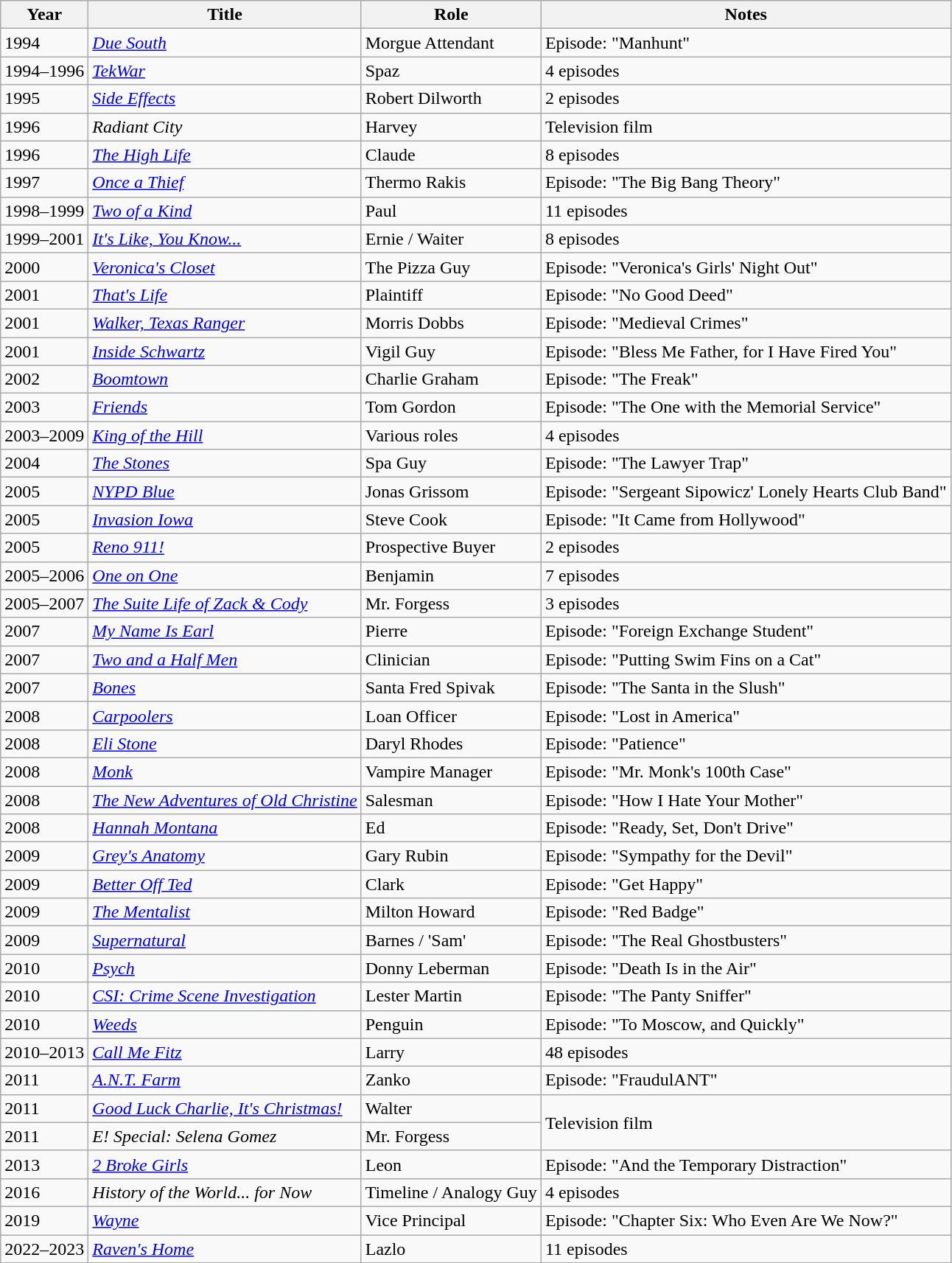<table class="wikitable sortable">
<tr>
<th>Year</th>
<th>Title</th>
<th>Role</th>
<th>Notes</th>
</tr>
<tr>
<td>1994</td>
<td><em><a href='#'>Due South</a></em></td>
<td>Morgue Attendant</td>
<td>Episode: "Manhunt"</td>
</tr>
<tr>
<td>1994–1996</td>
<td><a href='#'><em>TekWar</em></a></td>
<td>Spaz</td>
<td>4 episodes</td>
</tr>
<tr>
<td>1995</td>
<td><a href='#'><em>Side Effects</em></a></td>
<td>Robert Dilworth</td>
<td>2 episodes</td>
</tr>
<tr>
<td>1996</td>
<td><em>Radiant City</em></td>
<td>Harvey</td>
<td>Television film</td>
</tr>
<tr>
<td>1996</td>
<td><a href='#'><em>The High Life</em></a></td>
<td>Claude</td>
<td>8 episodes</td>
</tr>
<tr>
<td>1997</td>
<td><a href='#'><em>Once a Thief</em></a></td>
<td>Thermo Rakis</td>
<td>Episode: "The Big Bang Theory"</td>
</tr>
<tr>
<td>1998–1999</td>
<td><a href='#'><em>Two of a Kind</em></a></td>
<td>Paul</td>
<td>11 episodes</td>
</tr>
<tr>
<td>1999–2001</td>
<td><em><a href='#'>It's Like, You Know...</a></em></td>
<td>Ernie / Waiter</td>
<td>8 episodes</td>
</tr>
<tr>
<td>2000</td>
<td><em><a href='#'>Veronica's Closet</a></em></td>
<td>The Pizza Guy</td>
<td>Episode: "Veronica's Girls' Night Out"</td>
</tr>
<tr>
<td>2001</td>
<td><a href='#'><em>That's Life</em></a></td>
<td>Plaintiff</td>
<td>Episode: "No Good Deed"</td>
</tr>
<tr>
<td>2001</td>
<td><em><a href='#'>Walker, Texas Ranger</a></em></td>
<td>Morris Dobbs</td>
<td>Episode: "Medieval Crimes"</td>
</tr>
<tr>
<td>2001</td>
<td><em><a href='#'>Inside Schwartz</a></em></td>
<td>Vigil Guy</td>
<td>Episode: "Bless Me Father, for I Have Fired You"</td>
</tr>
<tr>
<td>2002</td>
<td><a href='#'><em>Boomtown</em></a></td>
<td>Charlie Graham</td>
<td>Episode: "The Freak"</td>
</tr>
<tr>
<td>2003</td>
<td><em><a href='#'>Friends</a></em></td>
<td>Tom Gordon</td>
<td>Episode: "The One with the Memorial Service"</td>
</tr>
<tr>
<td>2003–2009</td>
<td><em><a href='#'>King of the Hill</a></em></td>
<td>Various roles</td>
<td>4 episodes</td>
</tr>
<tr>
<td>2004</td>
<td><a href='#'><em>The Stones</em></a></td>
<td>Spa Guy</td>
<td>Episode: "The Lawyer Trap"</td>
</tr>
<tr>
<td>2005</td>
<td><em><a href='#'>NYPD Blue</a></em></td>
<td>Jonas Grissom</td>
<td>Episode: "Sergeant Sipowicz' Lonely Hearts Club Band"</td>
</tr>
<tr>
<td>2005</td>
<td><em><a href='#'>Invasion Iowa</a></em></td>
<td>Steve Cook</td>
<td>Episode: "It Came from Hollywood"</td>
</tr>
<tr>
<td>2005</td>
<td><em><a href='#'>Reno 911!</a></em></td>
<td>Prospective Buyer</td>
<td>2 episodes</td>
</tr>
<tr>
<td>2005–2006</td>
<td><a href='#'><em>One on One</em></a></td>
<td>Benjamin</td>
<td>7 episodes</td>
</tr>
<tr>
<td>2005–2007</td>
<td><em><a href='#'>The Suite Life of Zack & Cody</a></em></td>
<td>Mr. Forgess</td>
<td>3 episodes</td>
</tr>
<tr>
<td>2007</td>
<td><em><a href='#'>My Name Is Earl</a></em></td>
<td>Pierre</td>
<td>Episode: "Foreign Exchange Student"</td>
</tr>
<tr>
<td>2007</td>
<td><em><a href='#'>Two and a Half Men</a></em></td>
<td>Clinician</td>
<td>Episode: "Putting Swim Fins on a Cat"</td>
</tr>
<tr>
<td>2007</td>
<td><a href='#'><em>Bones</em></a></td>
<td>Santa Fred Spivak</td>
<td>Episode: "The Santa in the Slush"</td>
</tr>
<tr>
<td>2008</td>
<td><em><a href='#'>Carpoolers</a></em></td>
<td>Loan Officer</td>
<td>Episode: "Lost in America"</td>
</tr>
<tr>
<td>2008</td>
<td><em><a href='#'>Eli Stone</a></em></td>
<td>Daryl Rhodes</td>
<td>Episode: "Patience"</td>
</tr>
<tr>
<td>2008</td>
<td><a href='#'><em>Monk</em></a></td>
<td>Vampire Manager</td>
<td>Episode: "Mr. Monk's 100th Case"</td>
</tr>
<tr>
<td>2008</td>
<td><em><a href='#'>The New Adventures of Old Christine</a></em></td>
<td>Salesman</td>
<td>Episode: "How I Hate Your Mother"</td>
</tr>
<tr>
<td>2008</td>
<td><em><a href='#'>Hannah Montana</a></em></td>
<td>Ed</td>
<td>Episode: "Ready, Set, Don't Drive"</td>
</tr>
<tr>
<td>2009</td>
<td><em><a href='#'>Grey's Anatomy</a></em></td>
<td>Gary Rubin</td>
<td>Episode: "Sympathy for the Devil"</td>
</tr>
<tr>
<td>2009</td>
<td><em><a href='#'>Better Off Ted</a></em></td>
<td>Clark</td>
<td>Episode: "Get Happy"</td>
</tr>
<tr>
<td>2009</td>
<td><em><a href='#'>The Mentalist</a></em></td>
<td>Milton Howard</td>
<td>Episode: "Red Badge"</td>
</tr>
<tr>
<td>2009</td>
<td><a href='#'><em>Supernatural</em></a></td>
<td>Barnes / 'Sam'</td>
<td>Episode: "The Real Ghostbusters"</td>
</tr>
<tr>
<td>2010</td>
<td><em><a href='#'>Psych</a></em></td>
<td>Donny Leberman</td>
<td>Episode: "Death Is in the Air"</td>
</tr>
<tr>
<td>2010</td>
<td><em><a href='#'>CSI: Crime Scene Investigation</a></em></td>
<td>Lester Martin</td>
<td>Episode: "The Panty Sniffer"</td>
</tr>
<tr>
<td>2010</td>
<td><a href='#'><em>Weeds</em></a></td>
<td>Penguin</td>
<td>Episode: "To Moscow, and Quickly"</td>
</tr>
<tr>
<td>2010–2013</td>
<td><em><a href='#'>Call Me Fitz</a></em></td>
<td>Larry</td>
<td>48 episodes</td>
</tr>
<tr>
<td>2011</td>
<td><em><a href='#'>A.N.T. Farm</a></em></td>
<td>Zanko</td>
<td>Episode: "FraudulANT"</td>
</tr>
<tr>
<td>2011</td>
<td><em><a href='#'>Good Luck Charlie, It's Christmas!</a></em></td>
<td>Walter</td>
<td rowspan="2">Television film</td>
</tr>
<tr>
<td>2011</td>
<td><em>E! Special: Selena Gomez</em></td>
<td>Mr. Forgess</td>
</tr>
<tr>
<td>2013</td>
<td><em><a href='#'>2 Broke Girls</a></em></td>
<td>Leon</td>
<td>Episode: "And the Temporary Distraction"</td>
</tr>
<tr>
<td>2016</td>
<td><em>History of the World... for Now</em></td>
<td>Timeline / Analogy Guy</td>
<td>4 episodes</td>
</tr>
<tr>
<td>2019</td>
<td><a href='#'><em>Wayne</em></a></td>
<td>Vice Principal</td>
<td>Episode: "Chapter Six: Who Even Are We Now?"</td>
</tr>
<tr>
<td>2022–2023</td>
<td><em><a href='#'>Raven's Home</a></em></td>
<td>Lazlo</td>
<td>11 episodes</td>
</tr>
</table>
